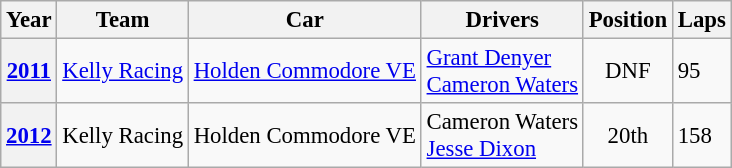<table class="wikitable" style="font-size: 95%;">
<tr>
<th>Year</th>
<th>Team</th>
<th>Car</th>
<th>Drivers</th>
<th>Position</th>
<th>Laps</th>
</tr>
<tr>
<th><a href='#'>2011</a></th>
<td><a href='#'>Kelly Racing</a></td>
<td><a href='#'>Holden Commodore VE</a></td>
<td> <a href='#'>Grant Denyer</a><br> <a href='#'>Cameron Waters</a></td>
<td align="center">DNF</td>
<td>95</td>
</tr>
<tr>
<th><a href='#'>2012</a></th>
<td>Kelly Racing</td>
<td>Holden Commodore VE</td>
<td> Cameron Waters<br> <a href='#'>Jesse Dixon</a></td>
<td align="center">20th</td>
<td>158</td>
</tr>
</table>
